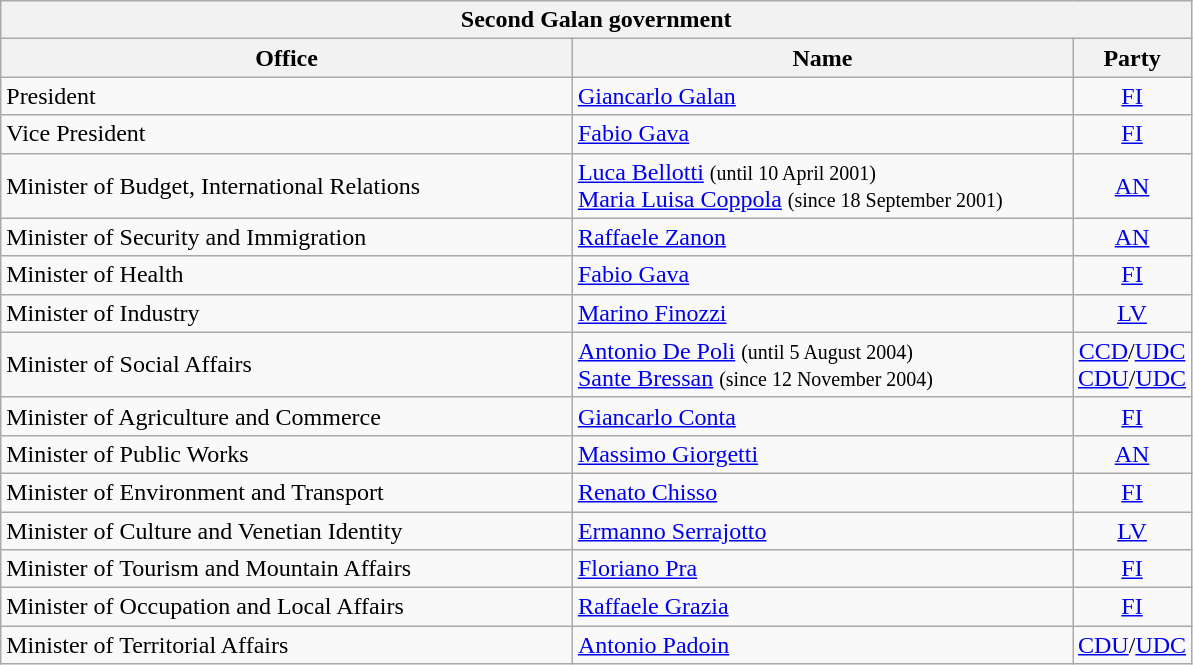<table class="wikitable">
<tr>
<th colspan=3>Second Galan government</th>
</tr>
<tr>
<th>Office</th>
<th>Name</th>
<th>Party</th>
</tr>
<tr>
<td width="48%" align="left">President</td>
<td width="42%" align="left"><a href='#'>Giancarlo Galan</a></td>
<td width="10%" align="center"><a href='#'>FI</a></td>
</tr>
<tr>
<td width="47%" align="left">Vice President</td>
<td width="26%" align="left"><a href='#'>Fabio Gava</a></td>
<td width="27%" align="center"><a href='#'>FI</a></td>
</tr>
<tr>
<td width="47%" align="left">Minister of Budget, International Relations</td>
<td width="26%" align="left"><a href='#'>Luca Bellotti</a> <small>(until 10 April 2001)</small><br><a href='#'>Maria Luisa Coppola</a> <small>(since 18 September 2001)</small></td>
<td width="27%" align="center"><a href='#'>AN</a></td>
</tr>
<tr>
<td width="47%" align="left">Minister of Security and Immigration</td>
<td width="26%" align="left"><a href='#'>Raffaele Zanon</a></td>
<td width="27%" align="center"><a href='#'>AN</a></td>
</tr>
<tr>
<td width="47%" align="left">Minister of Health</td>
<td width="26%" align="left"><a href='#'>Fabio Gava</a></td>
<td width="27%" align="center"><a href='#'>FI</a></td>
</tr>
<tr>
<td width="47%" align="left">Minister of Industry</td>
<td width="26%" align="left"><a href='#'>Marino Finozzi</a></td>
<td width="27%" align="center"><a href='#'>LV</a></td>
</tr>
<tr>
<td width="47%" align="left">Minister of Social Affairs</td>
<td width="26%" align="left"><a href='#'>Antonio De Poli</a> <small>(until 5 August 2004)</small><br><a href='#'>Sante Bressan</a> <small>(since 12 November 2004)</small></td>
<td width="27%" align="center"><a href='#'>CCD</a>/<a href='#'>UDC</a><br><a href='#'>CDU</a>/<a href='#'>UDC</a></td>
</tr>
<tr>
<td width="47%" align="left">Minister of Agriculture and Commerce</td>
<td width="26%" align="left"><a href='#'>Giancarlo Conta</a></td>
<td width="27%" align="center"><a href='#'>FI</a></td>
</tr>
<tr>
<td width="47%" align="left">Minister of Public Works</td>
<td width="26%" align="left"><a href='#'>Massimo Giorgetti</a></td>
<td width="27%" align="center"><a href='#'>AN</a></td>
</tr>
<tr>
<td width="47%" align="left">Minister of Environment and Transport</td>
<td width="26%" align="left"><a href='#'>Renato Chisso</a></td>
<td width="27%" align="center"><a href='#'>FI</a></td>
</tr>
<tr>
<td width="47%" align="left">Minister of Culture and Venetian Identity</td>
<td width="26%" align="left"><a href='#'>Ermanno Serrajotto</a></td>
<td width="27%" align="center"><a href='#'>LV</a></td>
</tr>
<tr>
<td width="47%" align="left">Minister of Tourism and Mountain Affairs</td>
<td width="26%" align="left"><a href='#'>Floriano Pra</a></td>
<td width="27%" align="center"><a href='#'>FI</a></td>
</tr>
<tr>
<td width="47%" align="left">Minister of Occupation and Local Affairs</td>
<td width="26%" align="left"><a href='#'>Raffaele Grazia</a></td>
<td width="27%" align="center"><a href='#'>FI</a></td>
</tr>
<tr>
<td width="47%" align="left">Minister of Territorial Affairs</td>
<td width="26%" align="left"><a href='#'>Antonio Padoin</a></td>
<td width="27%" align="center"><a href='#'>CDU</a>/<a href='#'>UDC</a></td>
</tr>
</table>
